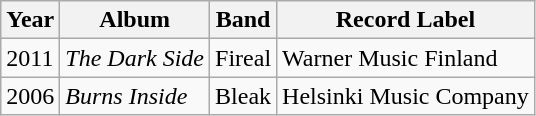<table class="wikitable">
<tr>
<th>Year</th>
<th>Album</th>
<th>Band</th>
<th>Record Label</th>
</tr>
<tr>
<td>2011</td>
<td><em>The Dark Side</em></td>
<td>Fireal</td>
<td>Warner Music Finland</td>
</tr>
<tr>
<td>2006</td>
<td><em>Burns Inside</em></td>
<td>Bleak</td>
<td>Helsinki Music Company</td>
</tr>
</table>
